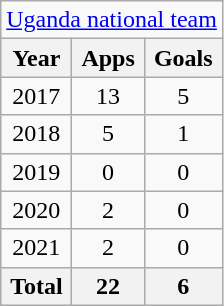<table class="wikitable" style="text-align:center">
<tr>
<td colspan="3"><a href='#'>Uganda national team</a></td>
</tr>
<tr>
<th>Year</th>
<th>Apps</th>
<th>Goals</th>
</tr>
<tr>
<td>2017</td>
<td>13</td>
<td>5</td>
</tr>
<tr>
<td>2018</td>
<td>5</td>
<td>1</td>
</tr>
<tr>
<td>2019</td>
<td>0</td>
<td>0</td>
</tr>
<tr>
<td>2020</td>
<td>2</td>
<td>0</td>
</tr>
<tr>
<td>2021</td>
<td>2</td>
<td>0</td>
</tr>
<tr>
<th>Total</th>
<th>22</th>
<th>6</th>
</tr>
</table>
